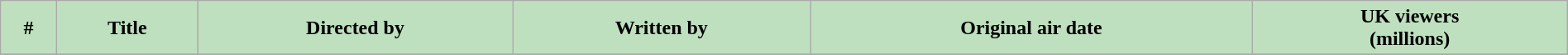<table class="wikitable plainrowheaders" width="100%" style="background:#FFFFFF;">
<tr>
<th style="background: #bfe0bf;">#</th>
<th style="background: #bfe0bf;">Title</th>
<th style="background: #bfe0bf;">Directed by</th>
<th style="background: #bfe0bf;">Written by</th>
<th style="background: #bfe0bf;">Original air date</th>
<th style="background: #bfe0bf;">UK viewers<br>(millions)</th>
</tr>
<tr>
</tr>
</table>
